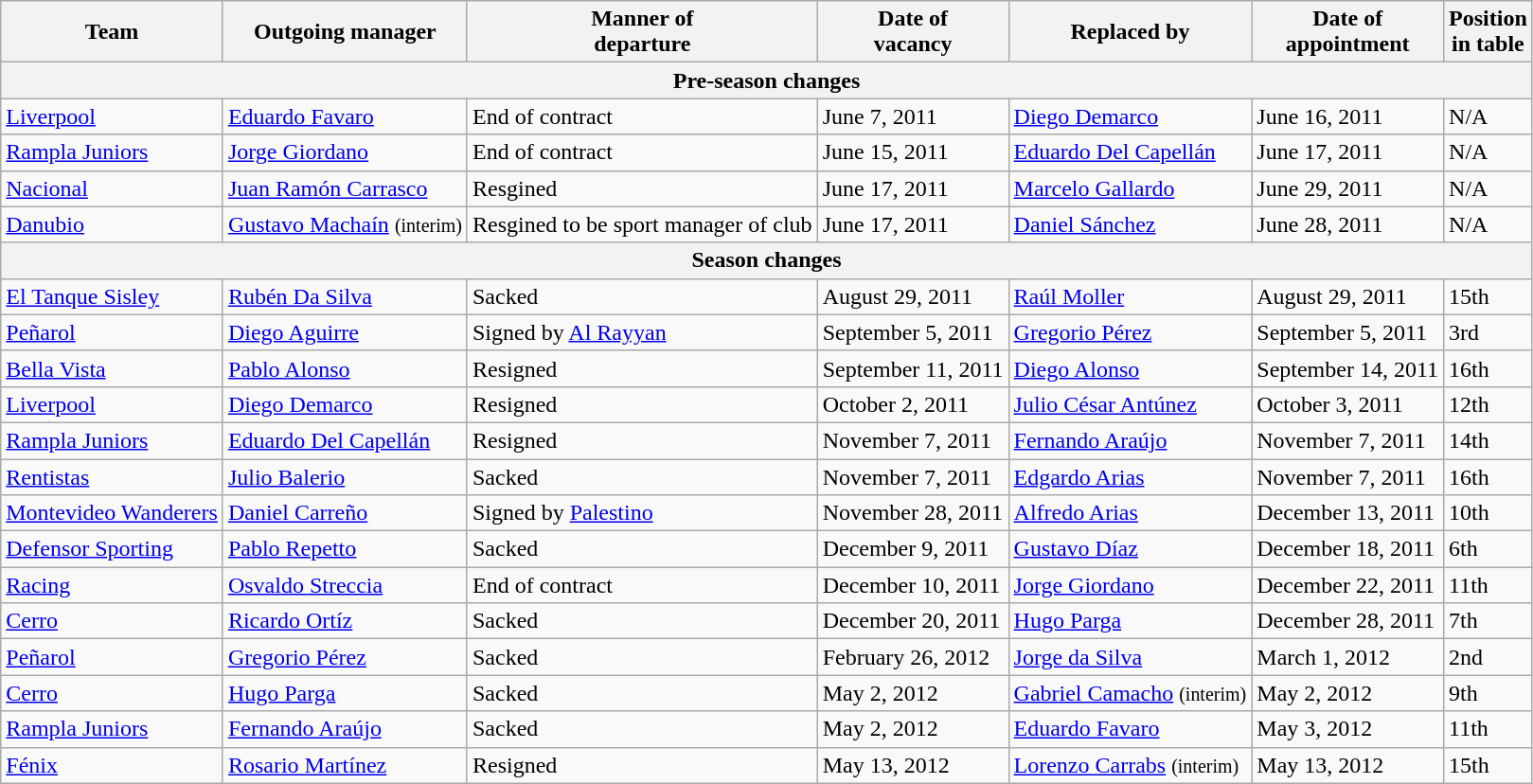<table class="wikitable">
<tr>
<th>Team</th>
<th>Outgoing manager</th>
<th>Manner of<br>departure</th>
<th>Date of<br>vacancy</th>
<th>Replaced by</th>
<th>Date of<br>appointment</th>
<th>Position<br>in table</th>
</tr>
<tr>
<th colspan=7>Pre-season changes</th>
</tr>
<tr>
<td><a href='#'>Liverpool</a></td>
<td><a href='#'>Eduardo Favaro</a></td>
<td>End of contract</td>
<td>June 7, 2011</td>
<td><a href='#'>Diego Demarco</a></td>
<td>June 16, 2011</td>
<td>N/A</td>
</tr>
<tr>
<td><a href='#'>Rampla Juniors</a></td>
<td><a href='#'>Jorge Giordano</a></td>
<td>End of contract</td>
<td>June 15, 2011</td>
<td><a href='#'>Eduardo Del Capellán</a></td>
<td>June 17, 2011</td>
<td>N/A</td>
</tr>
<tr>
<td><a href='#'>Nacional</a></td>
<td><a href='#'>Juan Ramón Carrasco</a></td>
<td>Resgined</td>
<td>June 17, 2011</td>
<td><a href='#'>Marcelo Gallardo</a></td>
<td>June 29, 2011</td>
<td>N/A</td>
</tr>
<tr>
<td><a href='#'>Danubio</a></td>
<td><a href='#'>Gustavo Machaín</a> <small>(interim)</small></td>
<td>Resgined to be sport manager of club</td>
<td>June 17, 2011</td>
<td><a href='#'>Daniel Sánchez</a></td>
<td>June 28, 2011</td>
<td>N/A</td>
</tr>
<tr>
<th colspan=7>Season changes</th>
</tr>
<tr>
<td><a href='#'>El Tanque Sisley</a></td>
<td><a href='#'>Rubén Da Silva</a></td>
<td>Sacked</td>
<td>August 29, 2011</td>
<td><a href='#'>Raúl Moller</a></td>
<td>August 29, 2011</td>
<td>15th</td>
</tr>
<tr>
<td><a href='#'>Peñarol</a></td>
<td><a href='#'>Diego Aguirre</a></td>
<td>Signed by <a href='#'>Al Rayyan</a></td>
<td>September 5, 2011</td>
<td><a href='#'>Gregorio Pérez</a></td>
<td>September 5, 2011</td>
<td>3rd</td>
</tr>
<tr>
<td><a href='#'>Bella Vista</a></td>
<td><a href='#'>Pablo Alonso</a></td>
<td>Resigned</td>
<td>September 11, 2011</td>
<td><a href='#'>Diego Alonso</a></td>
<td>September 14, 2011</td>
<td>16th</td>
</tr>
<tr>
<td><a href='#'>Liverpool</a></td>
<td><a href='#'>Diego Demarco</a></td>
<td>Resigned</td>
<td>October 2, 2011</td>
<td><a href='#'>Julio César Antúnez</a></td>
<td>October 3, 2011</td>
<td>12th</td>
</tr>
<tr>
<td><a href='#'>Rampla Juniors</a></td>
<td><a href='#'>Eduardo Del Capellán</a></td>
<td>Resigned</td>
<td>November 7, 2011</td>
<td><a href='#'>Fernando Araújo</a></td>
<td>November 7, 2011</td>
<td>14th</td>
</tr>
<tr>
<td><a href='#'>Rentistas</a></td>
<td><a href='#'>Julio Balerio</a></td>
<td>Sacked</td>
<td>November 7, 2011</td>
<td><a href='#'>Edgardo Arias</a></td>
<td>November 7, 2011</td>
<td>16th</td>
</tr>
<tr>
<td><a href='#'>Montevideo Wanderers</a></td>
<td><a href='#'>Daniel Carreño</a></td>
<td>Signed by <a href='#'>Palestino</a></td>
<td>November 28, 2011</td>
<td><a href='#'>Alfredo Arias</a></td>
<td>December 13, 2011</td>
<td>10th</td>
</tr>
<tr>
<td><a href='#'>Defensor Sporting</a></td>
<td><a href='#'>Pablo Repetto</a></td>
<td>Sacked</td>
<td>December 9, 2011</td>
<td><a href='#'>Gustavo Díaz</a></td>
<td>December 18, 2011</td>
<td>6th</td>
</tr>
<tr>
<td><a href='#'>Racing</a></td>
<td><a href='#'>Osvaldo Streccia</a></td>
<td>End of contract</td>
<td>December 10, 2011</td>
<td><a href='#'>Jorge Giordano</a></td>
<td>December 22, 2011</td>
<td>11th</td>
</tr>
<tr>
<td><a href='#'>Cerro</a></td>
<td><a href='#'>Ricardo Ortíz</a></td>
<td>Sacked</td>
<td>December 20, 2011</td>
<td><a href='#'>Hugo Parga</a></td>
<td>December 28, 2011</td>
<td>7th</td>
</tr>
<tr>
<td><a href='#'>Peñarol</a></td>
<td><a href='#'>Gregorio Pérez</a></td>
<td>Sacked</td>
<td>February 26, 2012</td>
<td><a href='#'>Jorge da Silva</a></td>
<td>March 1, 2012</td>
<td>2nd</td>
</tr>
<tr>
<td><a href='#'>Cerro</a></td>
<td><a href='#'>Hugo Parga</a></td>
<td>Sacked</td>
<td>May 2, 2012</td>
<td><a href='#'>Gabriel Camacho</a> <small>(interim)</small></td>
<td>May 2, 2012</td>
<td>9th</td>
</tr>
<tr>
<td><a href='#'>Rampla Juniors</a></td>
<td><a href='#'>Fernando Araújo</a></td>
<td>Sacked</td>
<td>May 2, 2012</td>
<td><a href='#'>Eduardo Favaro</a></td>
<td>May 3, 2012</td>
<td>11th</td>
</tr>
<tr>
<td><a href='#'>Fénix</a></td>
<td><a href='#'>Rosario Martínez</a></td>
<td>Resigned</td>
<td>May 13, 2012</td>
<td><a href='#'>Lorenzo Carrabs</a> <small>(interim)</small></td>
<td>May 13, 2012</td>
<td>15th</td>
</tr>
</table>
